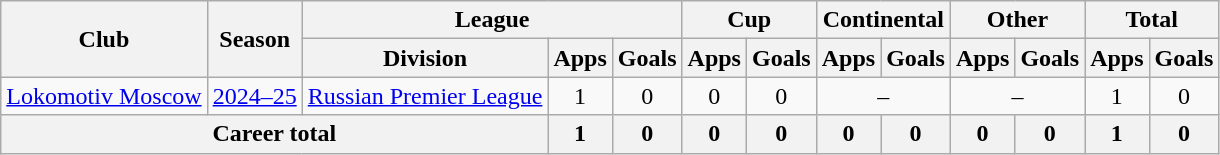<table class="wikitable" style="text-align: center;">
<tr>
<th rowspan=2>Club</th>
<th rowspan=2>Season</th>
<th colspan=3>League</th>
<th colspan=2>Cup</th>
<th colspan=2>Continental</th>
<th colspan=2>Other</th>
<th colspan=2>Total</th>
</tr>
<tr>
<th>Division</th>
<th>Apps</th>
<th>Goals</th>
<th>Apps</th>
<th>Goals</th>
<th>Apps</th>
<th>Goals</th>
<th>Apps</th>
<th>Goals</th>
<th>Apps</th>
<th>Goals</th>
</tr>
<tr>
<td><a href='#'>Lokomotiv Moscow</a></td>
<td><a href='#'>2024–25</a></td>
<td><a href='#'>Russian Premier League</a></td>
<td>1</td>
<td>0</td>
<td>0</td>
<td>0</td>
<td colspan=2>–</td>
<td colspan=2>–</td>
<td>1</td>
<td>0</td>
</tr>
<tr>
<th colspan=3>Career total</th>
<th>1</th>
<th>0</th>
<th>0</th>
<th>0</th>
<th>0</th>
<th>0</th>
<th>0</th>
<th>0</th>
<th>1</th>
<th>0</th>
</tr>
</table>
